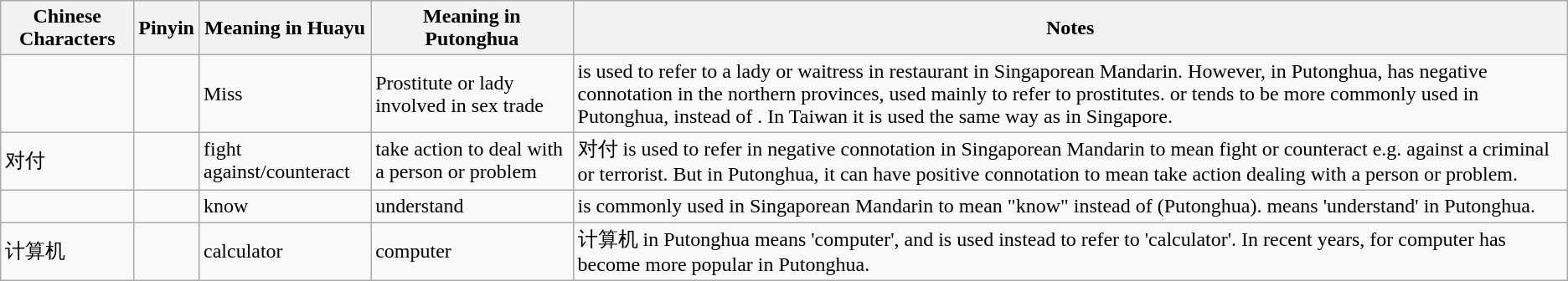<table class=wikitable>
<tr>
<th>Chinese Characters</th>
<th>Pinyin</th>
<th>Meaning in Huayu</th>
<th>Meaning in Putonghua</th>
<th>Notes</th>
</tr>
<tr>
<td></td>
<td></td>
<td>Miss</td>
<td>Prostitute or lady involved in sex trade</td>
<td> is used to refer to a lady or waitress in restaurant in Singaporean Mandarin. However, in Putonghua,  has negative connotation in the northern provinces, used mainly to refer to prostitutes.  or  tends to be more commonly used in Putonghua, instead of . In Taiwan it is used the same way as in Singapore.</td>
</tr>
<tr>
<td>对付</td>
<td></td>
<td>fight against/counteract</td>
<td>take action to deal with a person or problem</td>
<td>对付 is used to refer in negative connotation in Singaporean Mandarin to mean fight or counteract e.g. against a criminal or terrorist. But in Putonghua, it can have positive connotation to mean take action dealing with a person or problem.</td>
</tr>
<tr>
<td></td>
<td></td>
<td>know</td>
<td>understand</td>
<td> is commonly used in Singaporean Mandarin to mean "know" instead of  (Putonghua).  means 'understand' in Putonghua.</td>
</tr>
<tr>
<td>计算机</td>
<td></td>
<td>calculator</td>
<td>computer</td>
<td>计算机 in Putonghua means 'computer', and  is used instead to refer to 'calculator'. In recent years,  for computer has become more popular in Putonghua.</td>
</tr>
</table>
